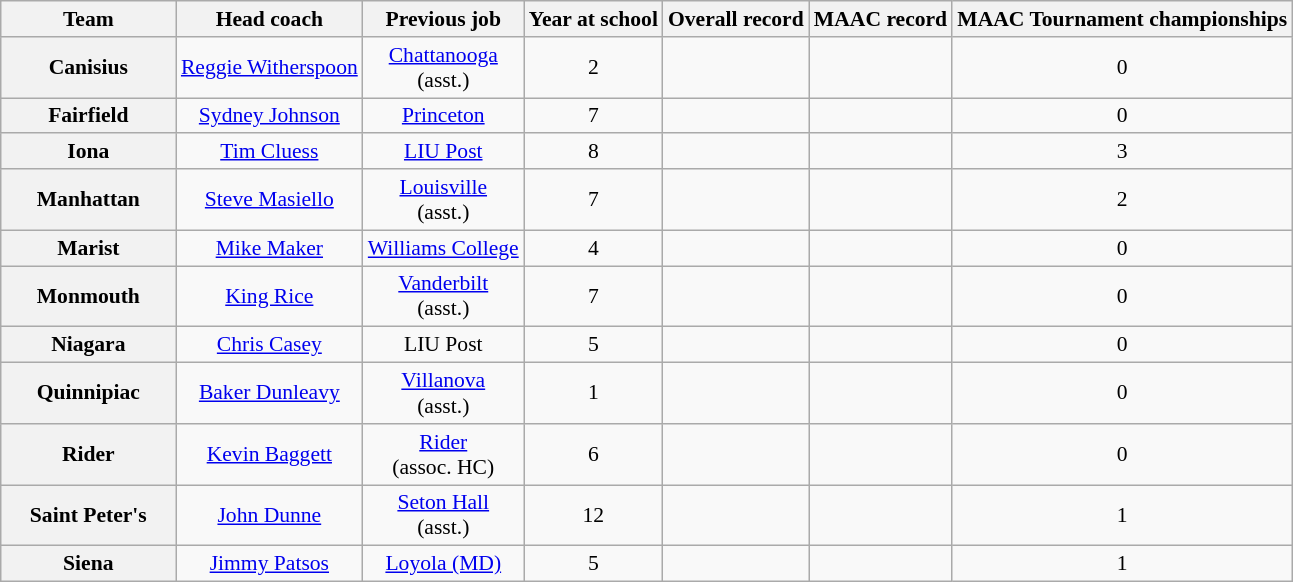<table class="wikitable sortable" style="text-align: center;font-size:90%;">
<tr>
<th width="110">Team</th>
<th>Head coach</th>
<th>Previous job</th>
<th>Year at school</th>
<th>Overall record</th>
<th>MAAC record</th>
<th>MAAC Tournament championships</th>
</tr>
<tr>
<th style=>Canisius</th>
<td><a href='#'>Reggie Witherspoon</a></td>
<td><a href='#'>Chattanooga</a><br>(asst.)</td>
<td>2</td>
<td></td>
<td></td>
<td>0</td>
</tr>
<tr>
<th style=>Fairfield</th>
<td><a href='#'>Sydney Johnson</a></td>
<td><a href='#'>Princeton</a></td>
<td>7</td>
<td></td>
<td></td>
<td>0</td>
</tr>
<tr>
<th style=>Iona</th>
<td><a href='#'>Tim Cluess</a></td>
<td><a href='#'>LIU Post</a></td>
<td>8</td>
<td></td>
<td></td>
<td>3</td>
</tr>
<tr>
<th style=>Manhattan</th>
<td><a href='#'>Steve Masiello</a></td>
<td><a href='#'>Louisville</a><br>(asst.)</td>
<td>7</td>
<td></td>
<td></td>
<td>2</td>
</tr>
<tr>
<th style=>Marist</th>
<td><a href='#'>Mike Maker</a></td>
<td><a href='#'>Williams College</a></td>
<td>4</td>
<td></td>
<td></td>
<td>0</td>
</tr>
<tr>
<th style=>Monmouth</th>
<td><a href='#'>King Rice</a></td>
<td><a href='#'>Vanderbilt</a><br>(asst.)</td>
<td>7</td>
<td></td>
<td></td>
<td>0</td>
</tr>
<tr>
<th style=>Niagara</th>
<td><a href='#'>Chris Casey</a></td>
<td>LIU Post</td>
<td>5</td>
<td></td>
<td></td>
<td>0</td>
</tr>
<tr>
<th style=>Quinnipiac</th>
<td><a href='#'>Baker Dunleavy</a></td>
<td><a href='#'>Villanova</a><br>(asst.)</td>
<td>1</td>
<td></td>
<td></td>
<td>0</td>
</tr>
<tr>
<th style=>Rider</th>
<td><a href='#'>Kevin Baggett</a></td>
<td><a href='#'>Rider</a><br>(assoc. HC)</td>
<td>6</td>
<td></td>
<td></td>
<td>0</td>
</tr>
<tr>
<th style=>Saint Peter's</th>
<td><a href='#'>John Dunne</a></td>
<td><a href='#'>Seton Hall</a><br>(asst.)</td>
<td>12</td>
<td></td>
<td></td>
<td>1</td>
</tr>
<tr>
<th style=>Siena</th>
<td><a href='#'>Jimmy Patsos</a></td>
<td><a href='#'>Loyola (MD)</a></td>
<td>5</td>
<td></td>
<td></td>
<td>1</td>
</tr>
</table>
